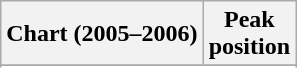<table class="wikitable sortable plainrowheaders">
<tr>
<th>Chart (2005–2006)</th>
<th>Peak<br>position</th>
</tr>
<tr>
</tr>
<tr>
</tr>
<tr>
</tr>
</table>
